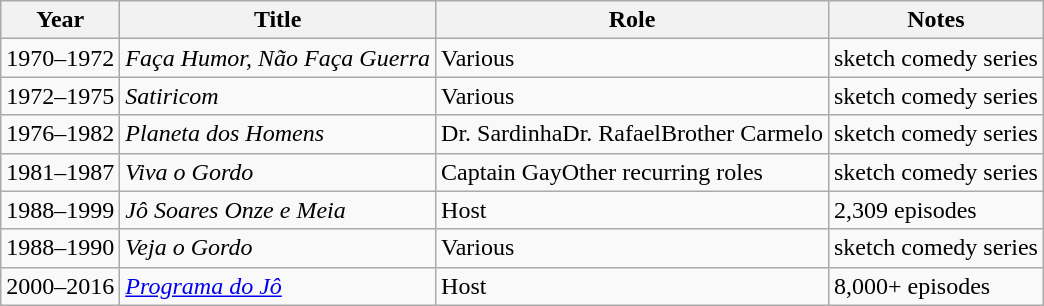<table class="wikitable">
<tr>
<th>Year</th>
<th>Title</th>
<th>Role</th>
<th>Notes</th>
</tr>
<tr>
<td>1970–1972</td>
<td><em>Faça Humor, Não Faça Guerra</em></td>
<td>Various</td>
<td>sketch comedy series</td>
</tr>
<tr>
<td>1972–1975</td>
<td><em>Satiricom</em></td>
<td>Various</td>
<td>sketch comedy series</td>
</tr>
<tr>
<td>1976–1982</td>
<td><em>Planeta dos Homens</em></td>
<td>Dr. SardinhaDr. RafaelBrother Carmelo</td>
<td>sketch comedy series</td>
</tr>
<tr>
<td>1981–1987</td>
<td><em>Viva o Gordo</em></td>
<td>Captain GayOther recurring roles</td>
<td>sketch comedy series</td>
</tr>
<tr>
<td>1988–1999</td>
<td><em>Jô Soares Onze e Meia</em></td>
<td>Host</td>
<td>2,309 episodes</td>
</tr>
<tr>
<td>1988–1990</td>
<td><em>Veja o Gordo</em></td>
<td>Various</td>
<td>sketch comedy series</td>
</tr>
<tr>
<td>2000–2016</td>
<td><em><a href='#'>Programa do Jô</a></em></td>
<td>Host</td>
<td>8,000+ episodes</td>
</tr>
</table>
